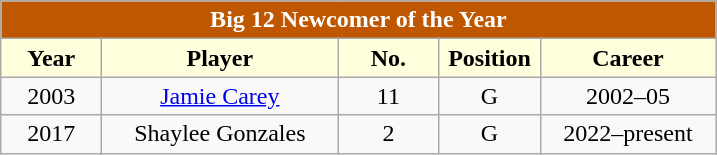<table class="wikitable" style="text-align:center">
<tr>
<td colspan="5" style= "background: #BF5700; color:white"><strong>Big 12 Newcomer of the Year</strong></td>
</tr>
<tr>
<th style="width:60px; background: #ffffdd;">Year</th>
<th style="width:150px; background: #ffffdd;">Player</th>
<th style="width:60px; background: #ffffdd;">No.</th>
<th style="width:60px; background: #ffffdd;">Position</th>
<th style="width:110px; background: #ffffdd;">Career</th>
</tr>
<tr>
<td>2003</td>
<td><a href='#'>Jamie Carey</a></td>
<td>11</td>
<td>G</td>
<td>2002–05</td>
</tr>
<tr>
<td>2017</td>
<td>Shaylee Gonzales</td>
<td>2</td>
<td>G</td>
<td>2022–present</td>
</tr>
</table>
